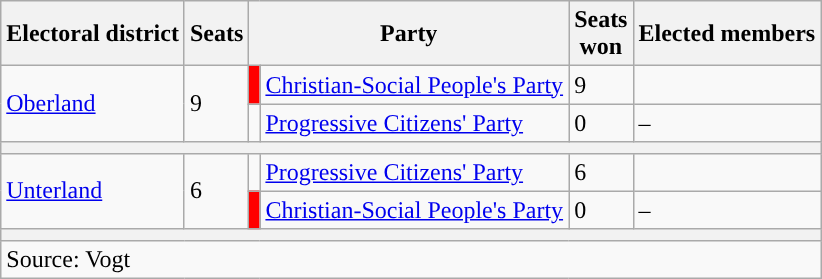<table class="wikitable">
<tr>
<th>Electoral district</th>
<th>Seats</th>
<th colspan="2">Party</th>
<th>Seats<br>won</th>
<th>Elected members</th>
</tr>
<tr>
<td rowspan="2"><a href='#'>Oberland</a></td>
<td rowspan="2">9</td>
<td style="color:inherit;background:#FF0000"></td>
<td><a href='#'>Christian-Social People's Party</a></td>
<td>9</td>
<td></td>
</tr>
<tr>
<td></td>
<td><a href='#'>Progressive Citizens' Party</a></td>
<td>0</td>
<td>–</td>
</tr>
<tr>
<th colspan="6"></th>
</tr>
<tr>
<td rowspan="2"><a href='#'>Unterland</a></td>
<td rowspan="2">6</td>
<td></td>
<td><a href='#'>Progressive Citizens' Party</a></td>
<td>6</td>
<td></td>
</tr>
<tr>
<td style="color:inherit;background:#FF0000"></td>
<td><a href='#'>Christian-Social People's Party</a></td>
<td>0</td>
<td>–</td>
</tr>
<tr>
<th colspan="6"></th>
</tr>
<tr>
<td colspan="6">Source: Vogt</td>
</tr>
</table>
